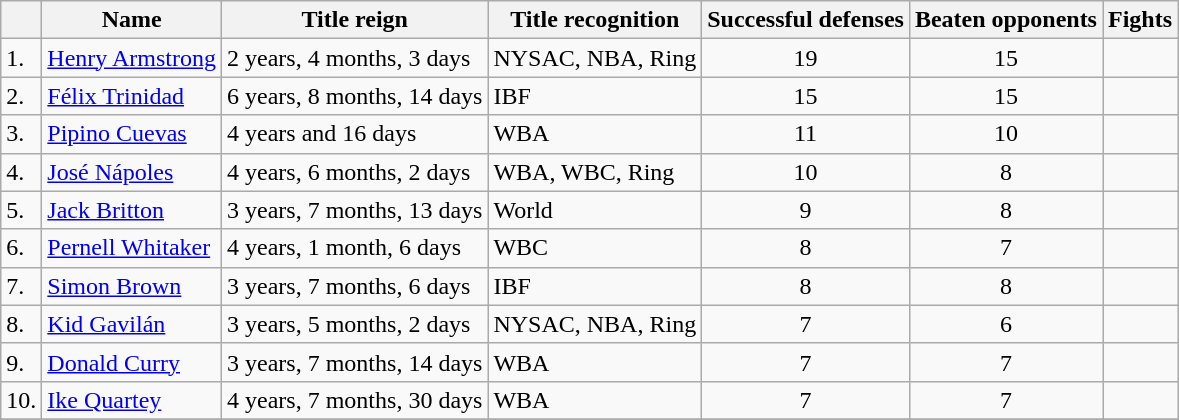<table class="sortable wikitable ">
<tr>
<th></th>
<th>Name</th>
<th>Title reign</th>
<th>Title recognition</th>
<th>Successful defenses</th>
<th>Beaten opponents</th>
<th>Fights</th>
</tr>
<tr>
<td>1.</td>
<td><a href='#'>Henry Armstrong</a></td>
<td>2 years, 4 months, 3 days</td>
<td>NYSAC, NBA, Ring</td>
<td style="text-align:center;">19</td>
<td style="text-align:center;">15</td>
<td></td>
</tr>
<tr>
<td>2.</td>
<td><a href='#'>Félix Trinidad</a></td>
<td>6 years, 8 months, 14 days</td>
<td>IBF</td>
<td style="text-align:center;">15</td>
<td style="text-align:center;">15</td>
<td></td>
</tr>
<tr>
<td>3.</td>
<td><a href='#'>Pipino Cuevas</a></td>
<td>4 years and 16 days</td>
<td>WBA</td>
<td style="text-align:center;">11</td>
<td style="text-align:center;">10</td>
<td></td>
</tr>
<tr>
<td>4.</td>
<td><a href='#'>José Nápoles</a></td>
<td>4 years, 6 months, 2 days</td>
<td>WBA, WBC, Ring</td>
<td style="text-align:center;">10</td>
<td style="text-align:center;">8</td>
<td></td>
</tr>
<tr>
<td>5.</td>
<td><a href='#'>Jack Britton</a></td>
<td>3 years, 7 months, 13 days</td>
<td>World</td>
<td style="text-align:center;">9</td>
<td style="text-align:center;">8</td>
<td></td>
</tr>
<tr>
<td>6.</td>
<td><a href='#'>Pernell Whitaker</a></td>
<td>4 years, 1 month, 6 days</td>
<td>WBC</td>
<td style="text-align:center;">8</td>
<td style="text-align:center;">7</td>
<td></td>
</tr>
<tr>
<td>7.</td>
<td><a href='#'>Simon Brown</a></td>
<td>3 years, 7 months, 6 days</td>
<td>IBF</td>
<td style="text-align:center;">8</td>
<td style="text-align:center;">8</td>
<td></td>
</tr>
<tr>
<td>8.</td>
<td><a href='#'>Kid Gavilán</a></td>
<td>3 years, 5 months, 2 days</td>
<td>NYSAC, NBA, Ring</td>
<td style="text-align:center;">7</td>
<td style="text-align:center;">6</td>
<td></td>
</tr>
<tr>
<td>9.</td>
<td><a href='#'>Donald Curry</a></td>
<td>3 years, 7 months, 14 days</td>
<td>WBA</td>
<td style="text-align:center;">7</td>
<td style="text-align:center;">7</td>
<td></td>
</tr>
<tr>
<td>10.</td>
<td><a href='#'>Ike Quartey</a></td>
<td>4 years, 7 months, 30 days</td>
<td>WBA</td>
<td style="text-align:center;">7</td>
<td style="text-align:center;">7</td>
<td></td>
</tr>
<tr>
</tr>
</table>
